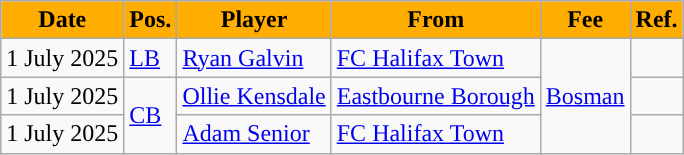<table class="wikitable plainrowheaders sortable">
<tr>
<th style="background:#FFAD00; color:#000000;">Date</th>
<th style="background:#FFAD00; color:#000000;">Pos.</th>
<th style="background:#FFAD00; color:#000000;">Player</th>
<th style="background:#FFAD00; color:#000000;">From</th>
<th style="background:#FFAD00; color:#000000;">Fee</th>
<th style="background:#FFAD00; color:#000000;">Ref.</th>
</tr>
<tr>
<td>1 July 2025</td>
<td><a href='#'>LB</a></td>
<td> <a href='#'>Ryan Galvin</a></td>
<td> <a href='#'>FC Halifax Town</a></td>
<td rowspan="3"><a href='#'>Bosman</a></td>
<td></td>
</tr>
<tr>
<td>1 July 2025</td>
<td rowspan="2"><a href='#'>CB</a></td>
<td> <a href='#'>Ollie Kensdale</a></td>
<td> <a href='#'>Eastbourne Borough</a></td>
<td></td>
</tr>
<tr>
<td>1 July 2025</td>
<td> <a href='#'>Adam Senior</a></td>
<td> <a href='#'>FC Halifax Town</a></td>
<td></td>
</tr>
</table>
